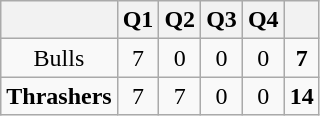<table class="wikitable" style="text-align: center;">
<tr>
<th></th>
<th>Q1</th>
<th>Q2</th>
<th>Q3</th>
<th>Q4</th>
<th></th>
</tr>
<tr>
<td>Bulls</td>
<td>7</td>
<td>0</td>
<td>0</td>
<td>0</td>
<td><strong>7</strong></td>
</tr>
<tr>
<td><strong>Thrashers</strong></td>
<td>7</td>
<td>7</td>
<td>0</td>
<td>0</td>
<td><strong>14</strong></td>
</tr>
</table>
